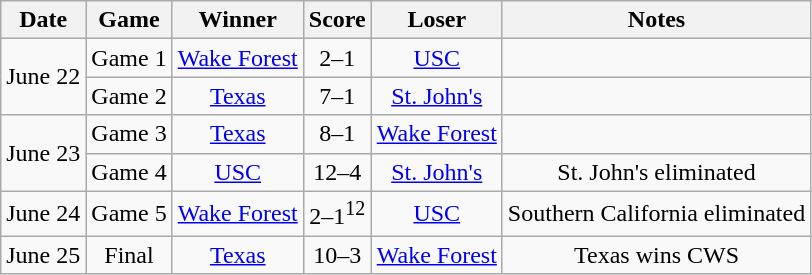<table class="wikitable">
<tr style="text-align:center; background:#f2f2f2;">
<th>Date</th>
<th>Game</th>
<th>Winner</th>
<th>Score</th>
<th>Loser</th>
<th>Notes</th>
</tr>
<tr align=center>
<td rowspan=2>June 22</td>
<td>Game 1</td>
<td><a href='#'>Wake Forest</a></td>
<td>2–1</td>
<td><a href='#'>USC</a></td>
<td></td>
</tr>
<tr align=center>
<td>Game 2</td>
<td><a href='#'>Texas</a></td>
<td>7–1</td>
<td><a href='#'>St. John's</a></td>
<td></td>
</tr>
<tr align=center>
<td rowspan=2>June 23</td>
<td>Game 3</td>
<td><a href='#'>Texas</a></td>
<td>8–1</td>
<td><a href='#'>Wake Forest</a></td>
<td></td>
</tr>
<tr align=center>
<td>Game 4</td>
<td><a href='#'>USC</a></td>
<td>12–4</td>
<td><a href='#'>St. John's</a></td>
<td>St. John's eliminated</td>
</tr>
<tr align=center>
<td>June 24</td>
<td>Game 5</td>
<td><a href='#'>Wake Forest</a></td>
<td>2–1<sup>12</sup></td>
<td><a href='#'>USC</a></td>
<td>Southern California eliminated</td>
</tr>
<tr align=center>
<td>June 25</td>
<td>Final</td>
<td><a href='#'>Texas</a></td>
<td>10–3</td>
<td><a href='#'>Wake Forest</a></td>
<td>Texas wins CWS</td>
</tr>
</table>
